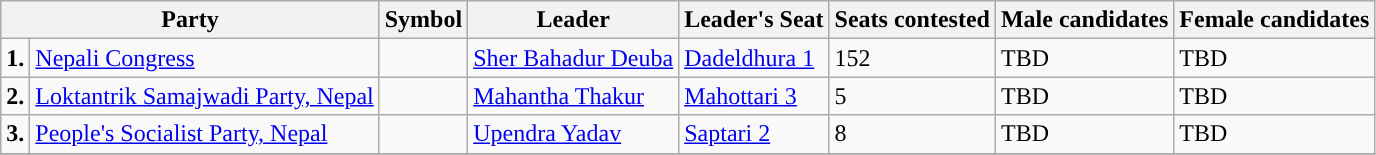<table class="wikitable">
<tr>
<th colspan="2">Party</th>
<th>Symbol</th>
<th>Leader</th>
<th>Leader's Seat</th>
<th>Seats contested</th>
<th>Male candidates</th>
<th>Female candidates</th>
</tr>
<tr>
<td style="text-align:center; background:"><strong>1.</strong></td>
<td><a href='#'>Nepali Congress</a></td>
<td></td>
<td><a href='#'>Sher Bahadur Deuba</a></td>
<td><a href='#'>Dadeldhura 1</a></td>
<td>152</td>
<td>TBD</td>
<td>TBD</td>
</tr>
<tr>
<td style="text-align:center; background:"><strong>2.</strong></td>
<td><a href='#'>Loktantrik Samajwadi Party, Nepal</a></td>
<td></td>
<td><a href='#'>Mahantha Thakur</a></td>
<td><a href='#'>Mahottari 3</a></td>
<td>5</td>
<td>TBD</td>
<td>TBD</td>
</tr>
<tr>
<td style="text-align:center; background:"><strong>3.</strong></td>
<td><a href='#'>People's Socialist Party, Nepal</a></td>
<td></td>
<td><a href='#'>Upendra Yadav</a></td>
<td><a href='#'>Saptari 2</a></td>
<td>8</td>
<td>TBD</td>
<td>TBD</td>
</tr>
<tr>
</tr>
</table>
